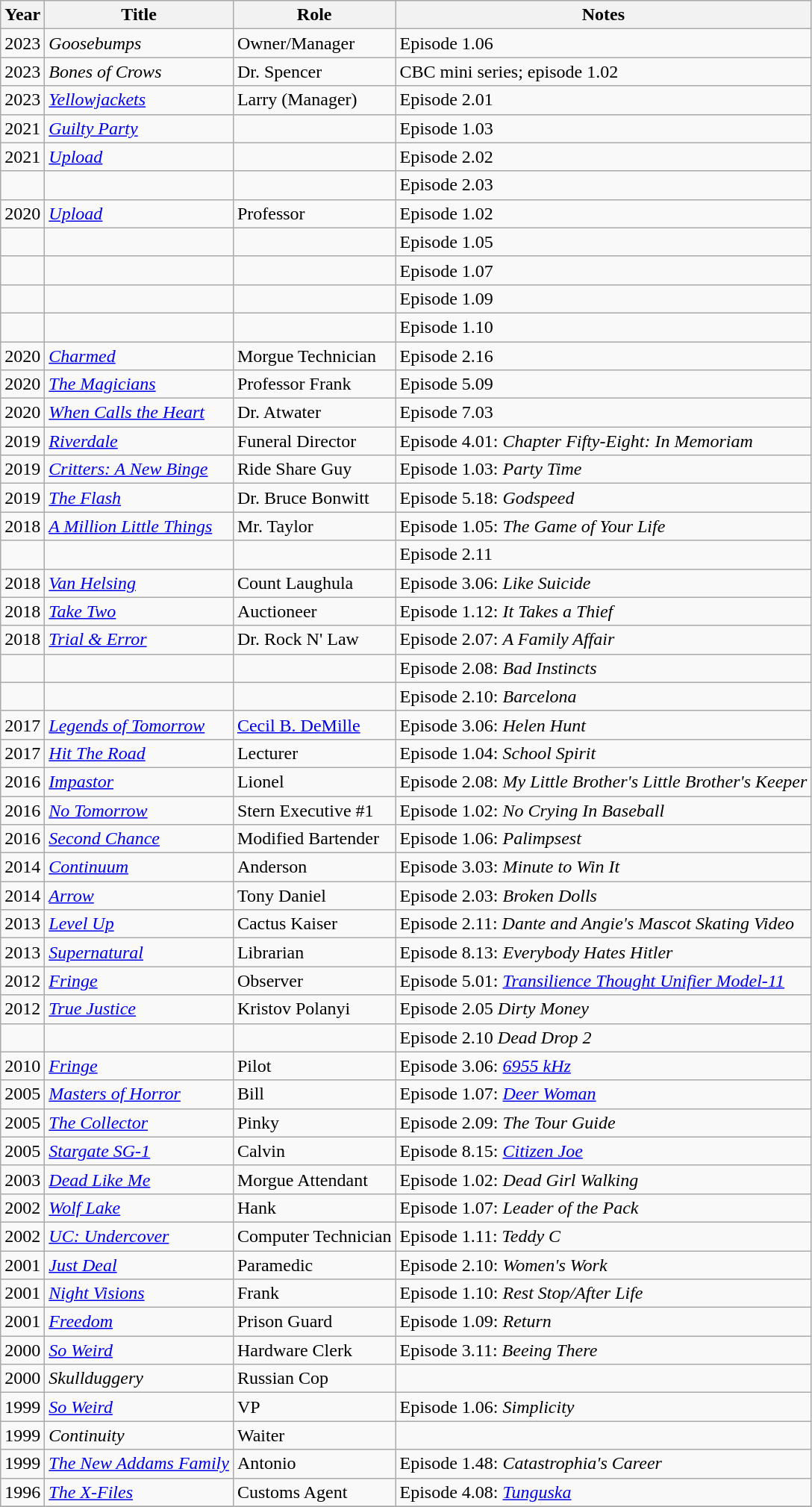<table class="wikitable">
<tr>
<th>Year</th>
<th>Title</th>
<th>Role</th>
<th>Notes</th>
</tr>
<tr>
<td>2023</td>
<td><em>Goosebumps</em></td>
<td>Owner/Manager</td>
<td>Episode 1.06</td>
</tr>
<tr>
<td>2023</td>
<td><em>Bones of Crows</em></td>
<td>Dr. Spencer</td>
<td>CBC mini series; episode 1.02</td>
</tr>
<tr>
<td>2023</td>
<td><em><a href='#'>Yellowjackets</a></em></td>
<td>Larry (Manager)</td>
<td>Episode 2.01</td>
</tr>
<tr>
<td>2021</td>
<td><em><a href='#'>Guilty Party</a></em></td>
<td></td>
<td>Episode 1.03</td>
</tr>
<tr>
<td>2021</td>
<td><em><a href='#'>Upload</a></em></td>
<td></td>
<td>Episode 2.02</td>
</tr>
<tr>
<td></td>
<td></td>
<td></td>
<td>Episode 2.03</td>
</tr>
<tr>
<td>2020</td>
<td><em><a href='#'>Upload</a></em></td>
<td>Professor</td>
<td>Episode 1.02</td>
</tr>
<tr>
<td></td>
<td></td>
<td></td>
<td>Episode 1.05</td>
</tr>
<tr>
<td></td>
<td></td>
<td></td>
<td>Episode 1.07</td>
</tr>
<tr>
<td></td>
<td></td>
<td></td>
<td>Episode 1.09</td>
</tr>
<tr>
<td></td>
<td></td>
<td></td>
<td>Episode 1.10</td>
</tr>
<tr>
<td>2020</td>
<td><em><a href='#'>Charmed</a></em></td>
<td>Morgue Technician</td>
<td>Episode 2.16</td>
</tr>
<tr>
<td>2020</td>
<td><em><a href='#'>The Magicians</a></em></td>
<td>Professor Frank</td>
<td>Episode 5.09</td>
</tr>
<tr>
<td>2020</td>
<td><em><a href='#'>When Calls the Heart</a></em></td>
<td>Dr. Atwater</td>
<td>Episode 7.03</td>
</tr>
<tr>
<td>2019</td>
<td><em><a href='#'>Riverdale</a></em></td>
<td>Funeral Director</td>
<td>Episode 4.01: <em>Chapter Fifty-Eight: In Memoriam</em></td>
</tr>
<tr>
<td>2019</td>
<td><em><a href='#'>Critters: A New Binge</a></em></td>
<td>Ride Share Guy</td>
<td>Episode 1.03: <em>Party Time</em></td>
</tr>
<tr>
<td>2019</td>
<td><em><a href='#'>The Flash</a></em></td>
<td>Dr. Bruce Bonwitt</td>
<td>Episode 5.18: <em>Godspeed</em></td>
</tr>
<tr>
<td>2018</td>
<td><em><a href='#'>A Million Little Things</a></em></td>
<td>Mr. Taylor</td>
<td>Episode 1.05: <em>The Game of Your Life</em></td>
</tr>
<tr>
<td></td>
<td></td>
<td></td>
<td>Episode 2.11</td>
</tr>
<tr>
<td>2018</td>
<td><em><a href='#'>Van Helsing</a></em></td>
<td>Count Laughula</td>
<td>Episode 3.06: <em>Like Suicide</em></td>
</tr>
<tr>
<td>2018</td>
<td><em><a href='#'>Take Two</a></em></td>
<td>Auctioneer</td>
<td>Episode 1.12: <em>It Takes a Thief</em></td>
</tr>
<tr>
<td>2018</td>
<td><em><a href='#'>Trial & Error</a></em></td>
<td>Dr. Rock N' Law</td>
<td>Episode 2.07: <em>A Family Affair</em></td>
</tr>
<tr>
<td></td>
<td></td>
<td></td>
<td>Episode 2.08: <em>Bad Instincts</em></td>
</tr>
<tr>
<td></td>
<td></td>
<td></td>
<td>Episode 2.10: <em>Barcelona</em></td>
</tr>
<tr>
<td>2017</td>
<td><em><a href='#'>Legends of Tomorrow</a></em></td>
<td><a href='#'>Cecil B. DeMille</a></td>
<td>Episode 3.06: <em>Helen Hunt</em></td>
</tr>
<tr>
<td>2017</td>
<td><em><a href='#'>Hit The Road</a></em></td>
<td>Lecturer</td>
<td>Episode 1.04: <em>School Spirit</em></td>
</tr>
<tr>
<td>2016</td>
<td><em><a href='#'>Impastor</a></em></td>
<td>Lionel</td>
<td>Episode 2.08: <em>My Little Brother's Little Brother's Keeper</em></td>
</tr>
<tr>
<td>2016</td>
<td><em><a href='#'>No Tomorrow</a></em></td>
<td>Stern Executive #1</td>
<td>Episode 1.02: <em>No Crying In Baseball</em></td>
</tr>
<tr>
<td>2016</td>
<td><em><a href='#'>Second Chance</a></em></td>
<td>Modified Bartender</td>
<td>Episode 1.06: <em>Palimpsest</em></td>
</tr>
<tr>
<td>2014</td>
<td><em><a href='#'>Continuum</a></em></td>
<td>Anderson</td>
<td>Episode 3.03: <em>Minute to Win It</em></td>
</tr>
<tr>
<td>2014</td>
<td><em><a href='#'>Arrow</a></em></td>
<td>Tony Daniel</td>
<td>Episode 2.03: <em>Broken Dolls</em></td>
</tr>
<tr>
<td>2013</td>
<td><em><a href='#'>Level Up</a></em></td>
<td>Cactus Kaiser</td>
<td>Episode 2.11: <em>Dante and Angie's Mascot Skating Video</em></td>
</tr>
<tr>
<td>2013</td>
<td><em><a href='#'>Supernatural</a></em></td>
<td>Librarian</td>
<td>Episode 8.13: <em>Everybody Hates Hitler</em></td>
</tr>
<tr>
<td>2012</td>
<td><em><a href='#'>Fringe</a></em></td>
<td>Observer</td>
<td>Episode 5.01: <em><a href='#'>Transilience Thought Unifier Model-11</a></em></td>
</tr>
<tr>
<td>2012</td>
<td><em><a href='#'>True Justice</a></em></td>
<td>Kristov Polanyi</td>
<td>Episode 2.05 <em>Dirty Money</em></td>
</tr>
<tr>
<td></td>
<td></td>
<td></td>
<td>Episode 2.10 <em>Dead Drop 2</em></td>
</tr>
<tr>
<td>2010</td>
<td><em><a href='#'>Fringe</a></em></td>
<td>Pilot</td>
<td>Episode 3.06: <em><a href='#'>6955 kHz</a></em></td>
</tr>
<tr>
<td>2005</td>
<td><em><a href='#'>Masters of Horror</a></em></td>
<td>Bill</td>
<td>Episode 1.07: <em><a href='#'>Deer Woman</a></em></td>
</tr>
<tr>
<td>2005</td>
<td><em><a href='#'>The Collector</a></em></td>
<td>Pinky</td>
<td>Episode 2.09: <em>The Tour Guide</em></td>
</tr>
<tr>
<td>2005</td>
<td><em><a href='#'>Stargate SG-1</a></em></td>
<td>Calvin</td>
<td>Episode 8.15: <em><a href='#'>Citizen Joe</a></em></td>
</tr>
<tr>
<td>2003</td>
<td><em><a href='#'>Dead Like Me</a></em></td>
<td>Morgue Attendant</td>
<td>Episode 1.02: <em>Dead Girl Walking</em></td>
</tr>
<tr>
<td>2002</td>
<td><em><a href='#'>Wolf Lake</a></em></td>
<td>Hank</td>
<td>Episode 1.07: <em>Leader of the Pack</em></td>
</tr>
<tr>
<td>2002</td>
<td><em><a href='#'>UC: Undercover</a></em></td>
<td>Computer Technician</td>
<td>Episode 1.11: <em>Teddy C</em></td>
</tr>
<tr>
<td>2001</td>
<td><em><a href='#'>Just Deal</a></em></td>
<td>Paramedic</td>
<td>Episode 2.10: <em>Women's Work</em></td>
</tr>
<tr>
<td>2001</td>
<td><em><a href='#'>Night Visions</a></em></td>
<td>Frank</td>
<td>Episode 1.10: <em>Rest Stop/After Life</em></td>
</tr>
<tr>
<td>2001</td>
<td><em><a href='#'>Freedom</a></em></td>
<td>Prison Guard</td>
<td>Episode 1.09: <em>Return</em></td>
</tr>
<tr>
<td>2000</td>
<td><em><a href='#'>So Weird</a></em></td>
<td>Hardware Clerk</td>
<td>Episode 3.11: <em>Beeing There</em></td>
</tr>
<tr>
<td>2000</td>
<td><em>Skullduggery</em></td>
<td>Russian Cop</td>
<td></td>
</tr>
<tr>
<td>1999</td>
<td><em><a href='#'>So Weird</a></em></td>
<td>VP</td>
<td>Episode 1.06: <em>Simplicity</em></td>
</tr>
<tr>
<td>1999</td>
<td><em>Continuity</em></td>
<td>Waiter</td>
<td></td>
</tr>
<tr>
<td>1999</td>
<td><em><a href='#'>The New Addams Family</a></em></td>
<td>Antonio</td>
<td>Episode 1.48: <em>Catastrophia's Career</em></td>
</tr>
<tr>
<td>1996</td>
<td><em><a href='#'>The X-Files</a></em></td>
<td>Customs Agent</td>
<td>Episode 4.08: <em><a href='#'>Tunguska</a></em></td>
</tr>
<tr>
</tr>
</table>
